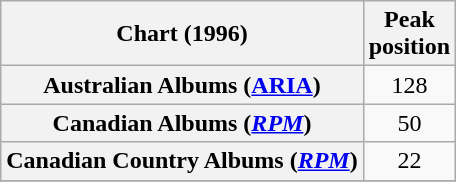<table class="wikitable sortable plainrowheaders" style="text-align:center">
<tr>
<th scope="col">Chart (1996)</th>
<th scope="col">Peak<br> position</th>
</tr>
<tr>
<th scope="row">Australian Albums (<a href='#'>ARIA</a>)</th>
<td align="center">128</td>
</tr>
<tr>
<th scope="row">Canadian Albums (<em><a href='#'>RPM</a></em>)</th>
<td>50</td>
</tr>
<tr>
<th scope="row">Canadian Country Albums (<em><a href='#'>RPM</a></em>)</th>
<td>22</td>
</tr>
<tr>
</tr>
<tr>
</tr>
<tr>
</tr>
</table>
